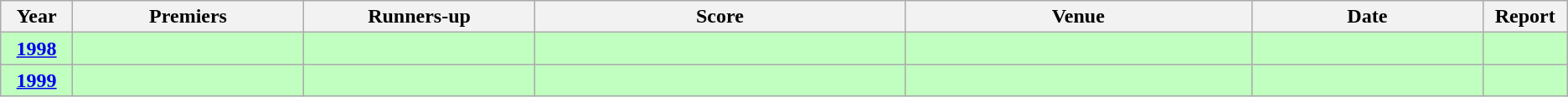<table class="wikitable sortable" style="text-align:left; text-valign:center">
<tr>
<th width=3%>Year</th>
<th width=10%>Premiers</th>
<th width=10%>Runners-up</th>
<th width=16%>Score</th>
<th width=15%>Venue</th>
<th width=10%; class=unsortable>Date</th>
<th width=2%; class=unsortable>Report</th>
</tr>
<tr style="background:#C0FFC0;">
<td align="center"><strong><a href='#'>1998</a></strong></td>
<td></td>
<td></td>
<td align=center></td>
<td></td>
<td></td>
<td align=center></td>
</tr>
<tr style="background:#C0FFC0;">
<td align="center"><strong><a href='#'>1999</a></strong></td>
<td></td>
<td></td>
<td align=center></td>
<td></td>
<td></td>
<td align=center></td>
</tr>
</table>
